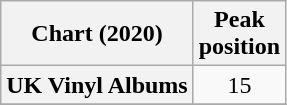<table class="wikitable sortable plainrowheaders" style="text-align:center">
<tr>
<th scope="col">Chart (2020)</th>
<th scope="col">Peak<br>position</th>
</tr>
<tr>
<th scope="row">UK Vinyl Albums</th>
<td>15</td>
</tr>
<tr>
</tr>
</table>
